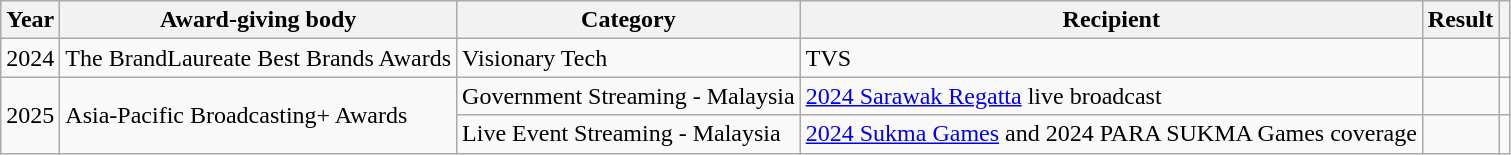<table class="wikitable">
<tr>
<th>Year</th>
<th>Award-giving body</th>
<th>Category</th>
<th>Recipient</th>
<th>Result</th>
<th></th>
</tr>
<tr>
<td>2024</td>
<td>The BrandLaureate Best Brands Awards</td>
<td>Visionary Tech</td>
<td>TVS</td>
<td></td>
<td></td>
</tr>
<tr>
<td rowspan=2>2025</td>
<td rowspan=2>Asia-Pacific Broadcasting+ Awards</td>
<td>Government Streaming - Malaysia</td>
<td><a href='#'>2024 Sarawak Regatta</a> live broadcast</td>
<td></td>
<td></td>
</tr>
<tr>
<td>Live Event Streaming - Malaysia</td>
<td><a href='#'>2024 Sukma Games</a> and 2024 PARA SUKMA Games coverage</td>
<td></td>
<td></td>
</tr>
</table>
